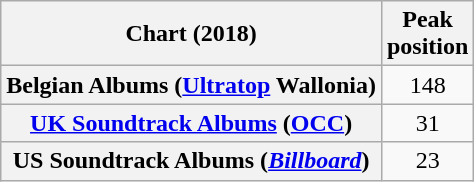<table class="wikitable plainrowheaders" style="text-align:center">
<tr>
<th scope="col">Chart (2018)</th>
<th scope="col">Peak<br>position</th>
</tr>
<tr>
<th scope="row">Belgian Albums (<a href='#'>Ultratop</a> Wallonia)</th>
<td>148</td>
</tr>
<tr>
<th scope="row"><a href='#'>UK Soundtrack Albums</a> (<a href='#'>OCC</a>)</th>
<td>31</td>
</tr>
<tr>
<th scope="row">US Soundtrack Albums (<a href='#'><em>Billboard</em></a>)</th>
<td>23</td>
</tr>
</table>
